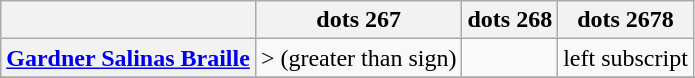<table class="wikitable">
<tr>
<th></th>
<th>dots 267</th>
<th>dots 268</th>
<th>dots 2678</th>
</tr>
<tr>
<th align=left><a href='#'>Gardner Salinas Braille</a></th>
<td>> (greater than sign)</td>
<td></td>
<td>left subscript</td>
</tr>
<tr>
</tr>
<tr>
</tr>
</table>
